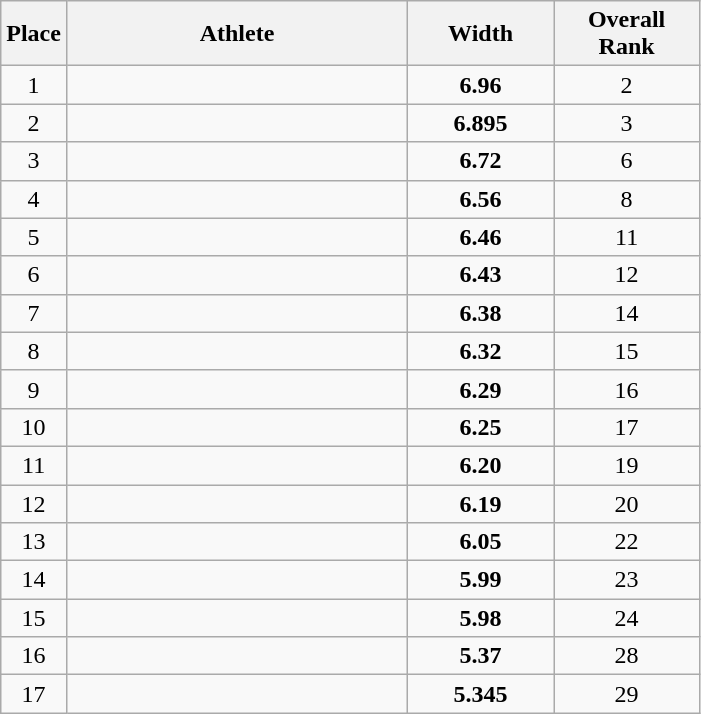<table class=wikitable style="text-align:center">
<tr>
<th width=20>Place</th>
<th width=220>Athlete</th>
<th width=90>Width</th>
<th width=90>Overall Rank</th>
</tr>
<tr>
<td>1</td>
<td align=left></td>
<td><strong>6.96</strong></td>
<td>2</td>
</tr>
<tr>
<td>2</td>
<td align=left></td>
<td><strong>6.895</strong></td>
<td>3</td>
</tr>
<tr>
<td>3</td>
<td align=left></td>
<td><strong>6.72</strong></td>
<td>6</td>
</tr>
<tr>
<td>4</td>
<td align=left></td>
<td><strong>6.56</strong></td>
<td>8</td>
</tr>
<tr>
<td>5</td>
<td align=left></td>
<td><strong>6.46</strong></td>
<td>11</td>
</tr>
<tr>
<td>6</td>
<td align=left></td>
<td><strong>6.43</strong></td>
<td>12</td>
</tr>
<tr>
<td>7</td>
<td align=left></td>
<td><strong>6.38</strong></td>
<td>14</td>
</tr>
<tr>
<td>8</td>
<td align=left></td>
<td><strong>6.32</strong></td>
<td>15</td>
</tr>
<tr>
<td>9</td>
<td align=left></td>
<td><strong>6.29</strong></td>
<td>16</td>
</tr>
<tr>
<td>10</td>
<td align=left></td>
<td><strong>6.25</strong></td>
<td>17</td>
</tr>
<tr>
<td>11</td>
<td align=left></td>
<td><strong>6.20</strong></td>
<td>19</td>
</tr>
<tr>
<td>12</td>
<td align=left></td>
<td><strong>6.19</strong></td>
<td>20</td>
</tr>
<tr>
<td>13</td>
<td align=left></td>
<td><strong>6.05</strong></td>
<td>22</td>
</tr>
<tr>
<td>14</td>
<td align=left></td>
<td><strong>5.99</strong></td>
<td>23</td>
</tr>
<tr>
<td>15</td>
<td align=left></td>
<td><strong>5.98</strong></td>
<td>24</td>
</tr>
<tr>
<td>16</td>
<td align=left></td>
<td><strong>5.37</strong></td>
<td>28</td>
</tr>
<tr>
<td>17</td>
<td align=left></td>
<td><strong>5.345</strong></td>
<td>29</td>
</tr>
</table>
